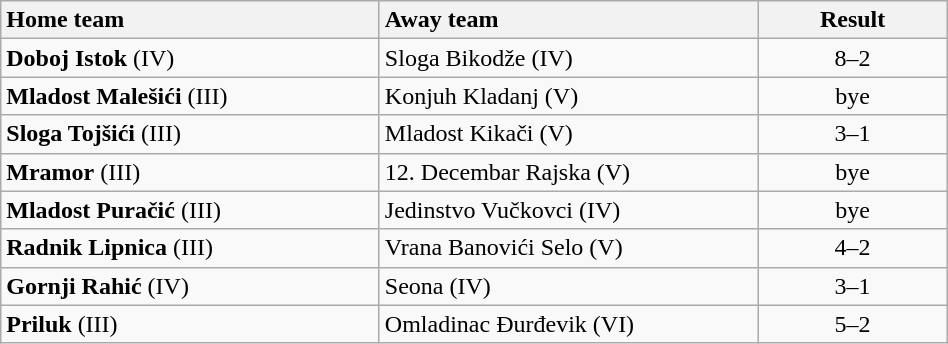<table class="wikitable" style="width:50%">
<tr>
<th style="width:40%; text-align:left">Home team</th>
<th style="width:40%; text-align:left">Away team</th>
<th>Result</th>
</tr>
<tr>
<td><strong>Doboj Istok</strong> (IV)</td>
<td>Sloga Bikodže (IV)</td>
<td style="text-align:center">8–2</td>
</tr>
<tr>
<td><strong>Mladost Malešići</strong> (III)</td>
<td>Konjuh Kladanj (V)</td>
<td style="text-align:center">bye</td>
</tr>
<tr>
<td><strong>Sloga Tojšići</strong> (III)</td>
<td>Mladost Kikači (V)</td>
<td style="text-align:center">3–1</td>
</tr>
<tr>
<td><strong>Mramor</strong> (III)</td>
<td>12. Decembar Rajska (V)</td>
<td style="text-align:center">bye</td>
</tr>
<tr>
<td><strong>Mladost Puračić</strong> (III)</td>
<td>Jedinstvo Vučkovci (IV)</td>
<td style="text-align:center">bye</td>
</tr>
<tr>
<td><strong>Radnik Lipnica</strong> (III)</td>
<td>Vrana Banovići Selo (V)</td>
<td style="text-align:center">4–2</td>
</tr>
<tr>
<td><strong>Gornji Rahić</strong> (IV)</td>
<td>Seona (IV)</td>
<td style="text-align:center">3–1</td>
</tr>
<tr>
<td><strong>Priluk</strong> (III)</td>
<td>Omladinac Đurđevik (VI)</td>
<td style="text-align:center">5–2</td>
</tr>
</table>
